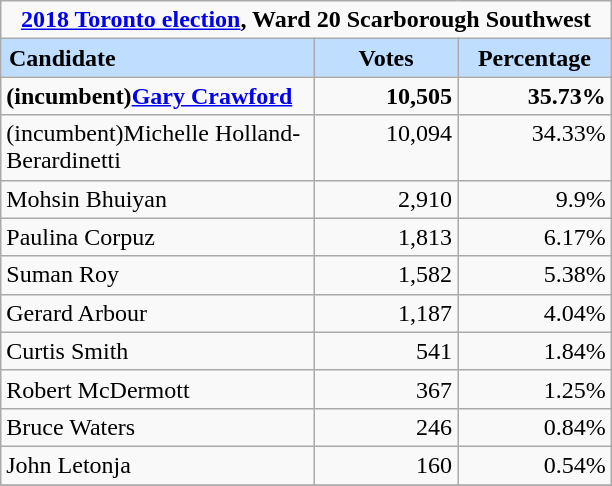<table class="sortable wikitable">
<tr>
<td Colspan="3" align="center"><strong><a href='#'>2018 Toronto election</a>, Ward 20 Scarborough Southwest</strong></td>
</tr>
<tr>
<th scope="col" style="background-color:#bfdeff;width:200px;text-align:left;padding-left:5px;">Candidate</th>
<th scope="col" style="background-color:#bfdeff;width:88px;">Votes</th>
<th scope="col" style="background-color:#bfdeff;width:95px;">Percentage</th>
</tr>
<tr>
<td valign="top"><strong>(incumbent)<a href='#'>Gary Crawford</a></strong></td>
<td valign="top" align="right"><strong>10,505</strong></td>
<td valign="top" align="right"><strong>35.73%</strong></td>
</tr>
<tr>
<td valign="top">(incumbent)Michelle Holland-Berardinetti</td>
<td valign="top" align="right">10,094</td>
<td valign="top" align="right">34.33%</td>
</tr>
<tr>
<td valign="top">Mohsin Bhuiyan</td>
<td valign="top" align="right">2,910</td>
<td valign="top" align="right">9.9%</td>
</tr>
<tr>
<td valign="top">Paulina Corpuz</td>
<td valign="top" align="right">1,813</td>
<td valign="top" align="right">6.17%</td>
</tr>
<tr>
<td valign="top">Suman Roy</td>
<td valign="top" align="right">1,582</td>
<td valign="top" align="right">5.38%</td>
</tr>
<tr>
<td valign="top">Gerard Arbour</td>
<td valign="top" align="right">1,187</td>
<td valign="top" align="right">4.04%</td>
</tr>
<tr>
<td valign="top">Curtis Smith</td>
<td valign="top" align="right">541</td>
<td valign="top" align="right">1.84%</td>
</tr>
<tr>
<td valign="top">Robert McDermott</td>
<td valign="top" align="right">367</td>
<td valign="top" align="right">1.25%</td>
</tr>
<tr>
<td valign="top">Bruce Waters</td>
<td valign="top" align="right">246</td>
<td valign="top" align="right">0.84%</td>
</tr>
<tr>
<td valign="top">John Letonja</td>
<td valign="top" align="right">160</td>
<td valign="top" align="right">0.54%</td>
</tr>
<tr>
</tr>
</table>
